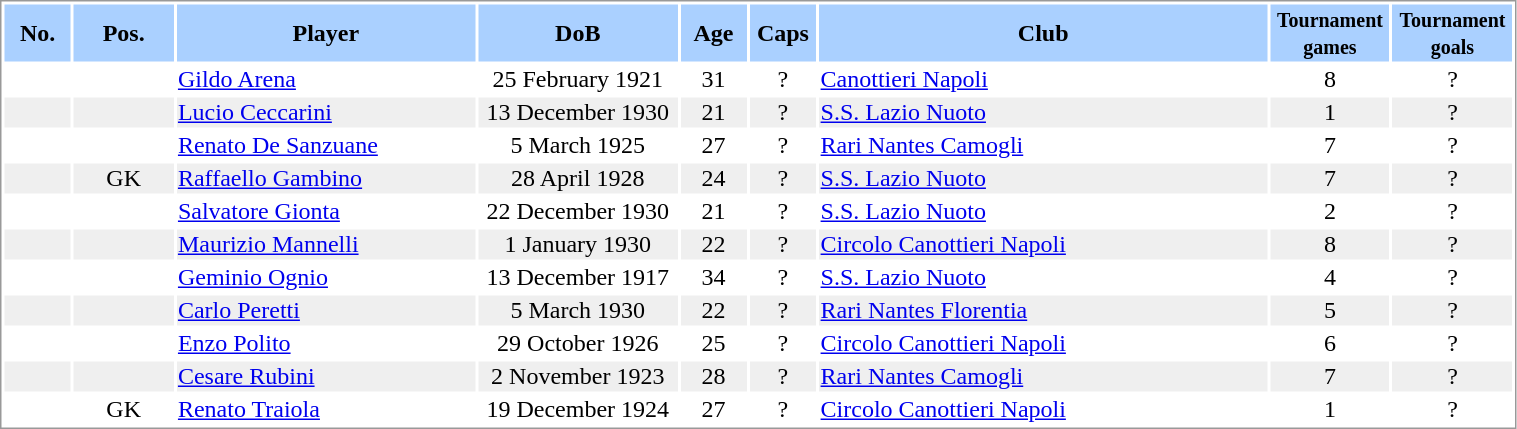<table border="0" width="80%" style="border: 1px solid #999; background-color:#FFFFFF; text-align:center">
<tr align="center" bgcolor="#AAD0FF">
<th width=4%>No.</th>
<th width=6%>Pos.</th>
<th width=18%>Player</th>
<th width=12%>DoB</th>
<th width=4%>Age</th>
<th width=4%>Caps</th>
<th width=27%>Club</th>
<th width=6%><small>Tournament<br>games</small></th>
<th width=6%><small>Tournament<br>goals</small></th>
</tr>
<tr>
<td></td>
<td></td>
<td align="left"><a href='#'>Gildo Arena</a></td>
<td>25 February 1921</td>
<td>31</td>
<td>?</td>
<td align="left"> <a href='#'>Canottieri Napoli</a></td>
<td>8</td>
<td>?</td>
</tr>
<tr bgcolor="#EFEFEF">
<td></td>
<td></td>
<td align="left"><a href='#'>Lucio Ceccarini</a></td>
<td>13 December 1930</td>
<td>21</td>
<td>?</td>
<td align="left"> <a href='#'>S.S. Lazio Nuoto</a></td>
<td>1</td>
<td>?</td>
</tr>
<tr>
<td></td>
<td></td>
<td align="left"><a href='#'>Renato De Sanzuane</a></td>
<td>5 March 1925</td>
<td>27</td>
<td>?</td>
<td align="left"> <a href='#'>Rari Nantes Camogli</a></td>
<td>7</td>
<td>?</td>
</tr>
<tr bgcolor="#EFEFEF">
<td></td>
<td>GK</td>
<td align="left"><a href='#'>Raffaello Gambino</a></td>
<td>28 April 1928</td>
<td>24</td>
<td>?</td>
<td align="left"> <a href='#'>S.S. Lazio Nuoto</a></td>
<td>7</td>
<td>?</td>
</tr>
<tr>
<td></td>
<td></td>
<td align="left"><a href='#'>Salvatore Gionta</a></td>
<td>22 December 1930</td>
<td>21</td>
<td>?</td>
<td align="left"> <a href='#'>S.S. Lazio Nuoto</a></td>
<td>2</td>
<td>?</td>
</tr>
<tr bgcolor="#EFEFEF">
<td></td>
<td></td>
<td align="left"><a href='#'>Maurizio Mannelli</a></td>
<td>1 January 1930</td>
<td>22</td>
<td>?</td>
<td align="left"> <a href='#'>Circolo Canottieri Napoli</a></td>
<td>8</td>
<td>?</td>
</tr>
<tr>
<td></td>
<td></td>
<td align="left"><a href='#'>Geminio Ognio</a></td>
<td>13 December 1917</td>
<td>34</td>
<td>?</td>
<td align="left"> <a href='#'>S.S. Lazio Nuoto</a></td>
<td>4</td>
<td>?</td>
</tr>
<tr bgcolor="#EFEFEF">
<td></td>
<td></td>
<td align="left"><a href='#'>Carlo Peretti</a></td>
<td>5 March 1930</td>
<td>22</td>
<td>?</td>
<td align="left"> <a href='#'>Rari Nantes Florentia</a></td>
<td>5</td>
<td>?</td>
</tr>
<tr>
<td></td>
<td></td>
<td align="left"><a href='#'>Enzo Polito</a></td>
<td>29 October 1926</td>
<td>25</td>
<td>?</td>
<td align="left"> <a href='#'>Circolo Canottieri Napoli</a></td>
<td>6</td>
<td>?</td>
</tr>
<tr bgcolor="#EFEFEF">
<td></td>
<td></td>
<td align="left"><a href='#'>Cesare Rubini</a></td>
<td>2 November 1923</td>
<td>28</td>
<td>?</td>
<td align="left"> <a href='#'>Rari Nantes Camogli</a></td>
<td>7</td>
<td>?</td>
</tr>
<tr>
<td></td>
<td>GK</td>
<td align="left"><a href='#'>Renato Traiola</a></td>
<td>19 December 1924</td>
<td>27</td>
<td>?</td>
<td align="left"> <a href='#'>Circolo Canottieri Napoli</a></td>
<td>1</td>
<td>?</td>
</tr>
</table>
